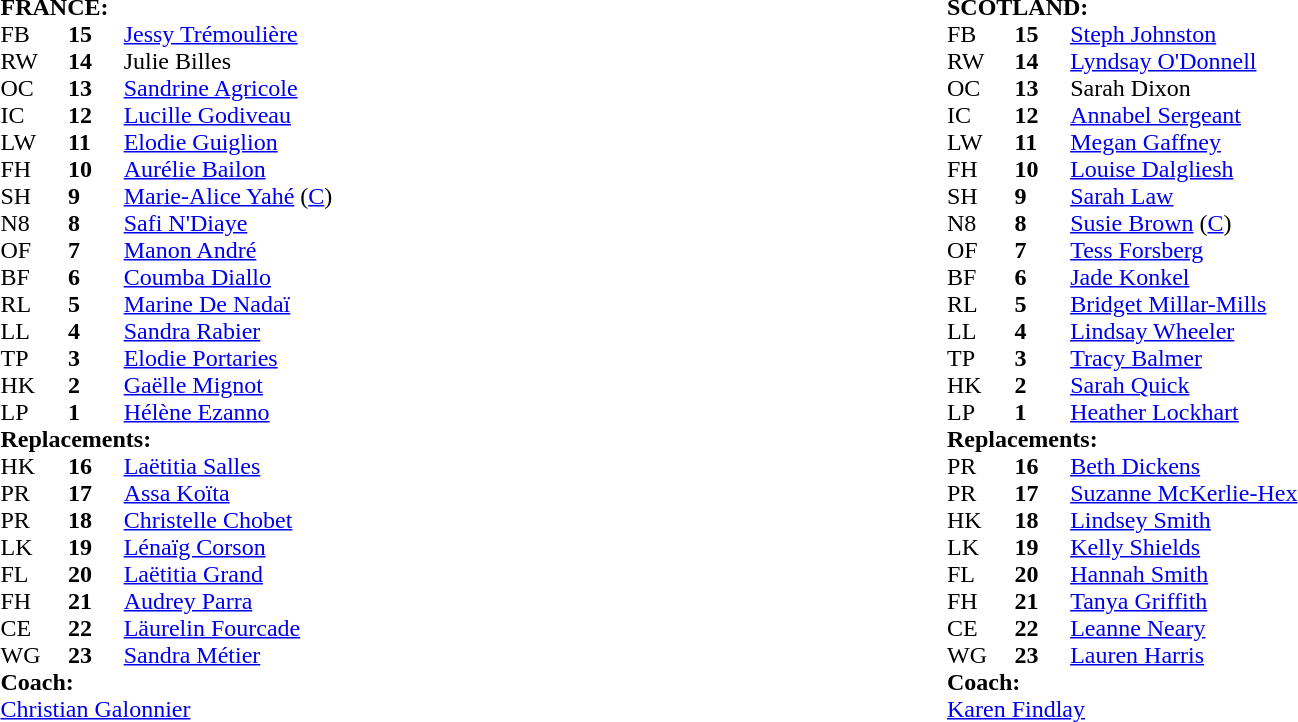<table style="width:100%">
<tr>
<td width="50%"><br><table cellspacing="0" cellpadding="0">
<tr>
<td colspan="4"><strong>FRANCE:</strong></td>
</tr>
<tr>
<th width="3%"></th>
<th width="3%"></th>
<th width="22%"></th>
<th width="22%"></th>
</tr>
<tr>
<td>FB</td>
<td><strong>15</strong></td>
<td><a href='#'>Jessy Trémoulière</a></td>
<td></td>
</tr>
<tr>
<td>RW</td>
<td><strong>14</strong></td>
<td>Julie Billes</td>
</tr>
<tr>
<td>OC</td>
<td><strong>13</strong></td>
<td><a href='#'>Sandrine Agricole</a></td>
</tr>
<tr>
<td>IC</td>
<td><strong>12</strong></td>
<td><a href='#'>Lucille Godiveau</a></td>
</tr>
<tr>
<td>LW</td>
<td><strong>11</strong></td>
<td><a href='#'>Elodie Guiglion</a></td>
</tr>
<tr>
<td>FH</td>
<td><strong>10</strong></td>
<td><a href='#'>Aurélie Bailon</a></td>
<td></td>
</tr>
<tr>
<td>SH</td>
<td><strong>9</strong></td>
<td><a href='#'>Marie-Alice Yahé</a> (<a href='#'>C</a>)</td>
<td></td>
</tr>
<tr>
<td>N8</td>
<td><strong>8</strong></td>
<td><a href='#'>Safi N'Diaye</a></td>
</tr>
<tr>
<td>OF</td>
<td><strong>7</strong></td>
<td><a href='#'>Manon André</a></td>
</tr>
<tr>
<td>BF</td>
<td><strong>6</strong></td>
<td><a href='#'>Coumba Diallo</a></td>
<td></td>
</tr>
<tr>
<td>RL</td>
<td><strong>5</strong></td>
<td><a href='#'>Marine De Nadaï</a></td>
</tr>
<tr>
<td>LL</td>
<td><strong>4</strong></td>
<td><a href='#'>Sandra Rabier</a></td>
<td></td>
</tr>
<tr>
<td>TP</td>
<td><strong>3</strong></td>
<td><a href='#'>Elodie Portaries</a></td>
<td></td>
</tr>
<tr>
<td>HK</td>
<td><strong>2</strong></td>
<td><a href='#'>Gaëlle Mignot</a></td>
<td></td>
</tr>
<tr>
<td>LP</td>
<td><strong>1</strong></td>
<td><a href='#'>Hélène Ezanno</a></td>
<td></td>
</tr>
<tr>
<td colspan=4><strong>Replacements:</strong></td>
</tr>
<tr>
<td>HK</td>
<td><strong>16</strong></td>
<td><a href='#'>Laëtitia Salles</a></td>
<td></td>
</tr>
<tr>
<td>PR</td>
<td><strong>17</strong></td>
<td><a href='#'>Assa Koïta</a></td>
<td></td>
</tr>
<tr>
<td>PR</td>
<td><strong>18</strong></td>
<td><a href='#'>Christelle Chobet</a></td>
<td></td>
</tr>
<tr>
<td>LK</td>
<td><strong>19</strong></td>
<td><a href='#'>Lénaïg Corson</a></td>
<td></td>
</tr>
<tr>
<td>FL</td>
<td><strong>20</strong></td>
<td><a href='#'>Laëtitia Grand</a></td>
<td></td>
</tr>
<tr>
<td>FH</td>
<td><strong>21</strong></td>
<td><a href='#'>Audrey Parra</a></td>
<td></td>
</tr>
<tr>
<td>CE</td>
<td><strong>22</strong></td>
<td><a href='#'>Läurelin Fourcade</a></td>
</tr>
<tr>
<td>WG</td>
<td><strong>23</strong></td>
<td><a href='#'>Sandra Métier</a></td>
<td></td>
</tr>
<tr>
<td colspan="4"><strong>Coach:</strong></td>
</tr>
<tr>
<td colspan="4"> <a href='#'>Christian Galonnier</a></td>
</tr>
<tr>
</tr>
</table>
</td>
<td width="50%"><br><table cellspacing="0" cellpadding="0">
<tr>
<td colspan="4"><strong>SCOTLAND:</strong></td>
</tr>
<tr>
<th width="3%"></th>
<th width="3%"></th>
<th width="22%"></th>
<th width="22%"></th>
</tr>
<tr>
<td>FB</td>
<td><strong>15</strong></td>
<td><a href='#'>Steph Johnston</a></td>
</tr>
<tr>
<td>RW</td>
<td><strong>14</strong></td>
<td><a href='#'>Lyndsay O'Donnell</a></td>
</tr>
<tr>
<td>OC</td>
<td><strong>13</strong></td>
<td>Sarah Dixon</td>
</tr>
<tr>
<td>IC</td>
<td><strong>12</strong></td>
<td><a href='#'>Annabel Sergeant</a></td>
</tr>
<tr>
<td>LW</td>
<td><strong>11</strong></td>
<td><a href='#'>Megan Gaffney</a></td>
<td></td>
</tr>
<tr>
<td>FH</td>
<td><strong>10</strong></td>
<td><a href='#'>Louise Dalgliesh</a></td>
</tr>
<tr>
<td>SH</td>
<td><strong>9</strong></td>
<td><a href='#'>Sarah Law</a></td>
<td></td>
</tr>
<tr>
<td>N8</td>
<td><strong>8</strong></td>
<td><a href='#'>Susie Brown</a> (<a href='#'>C</a>)</td>
<td></td>
</tr>
<tr>
<td>OF</td>
<td><strong>7</strong></td>
<td><a href='#'>Tess Forsberg</a></td>
</tr>
<tr>
<td>BF</td>
<td><strong>6</strong></td>
<td><a href='#'>Jade Konkel</a></td>
</tr>
<tr>
<td>RL</td>
<td><strong>5</strong></td>
<td><a href='#'>Bridget Millar-Mills</a></td>
<td></td>
</tr>
<tr>
<td>LL</td>
<td><strong>4</strong></td>
<td><a href='#'>Lindsay Wheeler</a></td>
</tr>
<tr>
<td>TP</td>
<td><strong>3</strong></td>
<td><a href='#'>Tracy Balmer</a></td>
<td></td>
</tr>
<tr>
<td>HK</td>
<td><strong>2</strong></td>
<td><a href='#'>Sarah Quick</a></td>
<td></td>
</tr>
<tr>
<td>LP</td>
<td><strong>1</strong></td>
<td><a href='#'>Heather Lockhart</a></td>
<td></td>
</tr>
<tr>
<td colspan=4><strong>Replacements:</strong></td>
</tr>
<tr>
<td>PR</td>
<td><strong>16</strong></td>
<td><a href='#'>Beth Dickens</a></td>
<td></td>
</tr>
<tr>
<td>PR</td>
<td><strong>17</strong></td>
<td><a href='#'>Suzanne McKerlie-Hex</a></td>
<td></td>
</tr>
<tr>
<td>HK</td>
<td><strong>18</strong></td>
<td><a href='#'>Lindsey Smith</a></td>
<td></td>
</tr>
<tr>
<td>LK</td>
<td><strong>19</strong></td>
<td><a href='#'>Kelly Shields</a></td>
<td></td>
</tr>
<tr>
<td>FL</td>
<td><strong>20</strong></td>
<td><a href='#'>Hannah Smith</a></td>
<td></td>
</tr>
<tr>
<td>FH</td>
<td><strong>21</strong></td>
<td><a href='#'>Tanya Griffith</a></td>
<td></td>
</tr>
<tr>
<td>CE</td>
<td><strong>22</strong></td>
<td><a href='#'>Leanne Neary</a></td>
<td></td>
</tr>
<tr>
<td>WG</td>
<td><strong>23</strong></td>
<td><a href='#'>Lauren Harris</a></td>
</tr>
<tr>
<td colspan="4"><strong>Coach:</strong></td>
</tr>
<tr>
<td colspan="4"> <a href='#'>Karen Findlay</a></td>
</tr>
<tr>
</tr>
</table>
</td>
</tr>
</table>
